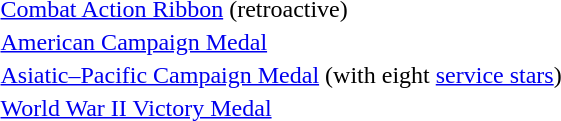<table>
<tr>
<td></td>
<td><a href='#'>Combat Action Ribbon</a> (retroactive)</td>
</tr>
<tr>
<td></td>
<td><a href='#'>American Campaign Medal</a></td>
</tr>
<tr>
<td></td>
<td><a href='#'>Asiatic–Pacific Campaign Medal</a> (with eight <a href='#'>service stars</a>)</td>
</tr>
<tr>
<td></td>
<td><a href='#'>World War II Victory Medal</a></td>
</tr>
</table>
